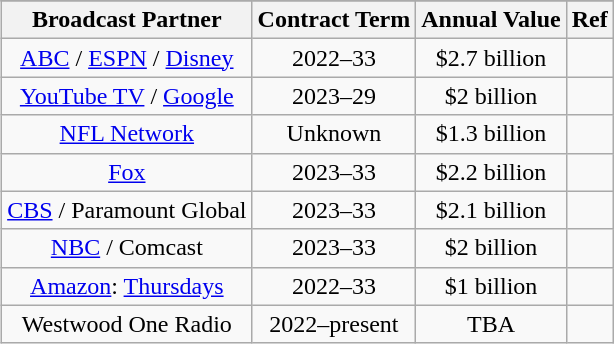<table class="wikitable sortable" style="text-align: center;float:right;">
<tr>
</tr>
<tr>
<th>Broadcast Partner</th>
<th>Contract Term</th>
<th>Annual Value</th>
<th>Ref</th>
</tr>
<tr>
<td><a href='#'>ABC</a> / <a href='#'>ESPN</a> / <a href='#'>Disney</a></td>
<td>2022–33</td>
<td>$2.7 billion</td>
<td></td>
</tr>
<tr>
<td><a href='#'>YouTube TV</a> / <a href='#'>Google</a></td>
<td>2023–29</td>
<td>$2 billion</td>
<td></td>
</tr>
<tr>
<td><a href='#'>NFL Network</a></td>
<td>Unknown</td>
<td>$1.3 billion</td>
<td></td>
</tr>
<tr>
<td><a href='#'>Fox</a></td>
<td>2023–33</td>
<td>$2.2 billion</td>
<td></td>
</tr>
<tr>
<td><a href='#'>CBS</a> / Paramount Global</td>
<td>2023–33</td>
<td>$2.1 billion</td>
<td></td>
</tr>
<tr>
<td><a href='#'>NBC</a> / Comcast</td>
<td>2023–33</td>
<td>$2 billion</td>
<td></td>
</tr>
<tr>
<td><a href='#'>Amazon</a>: <a href='#'>Thursdays</a></td>
<td>2022–33</td>
<td>$1 billion</td>
<td></td>
</tr>
<tr>
<td>Westwood One Radio</td>
<td>2022–present</td>
<td>TBA</td>
<td></td>
</tr>
</table>
